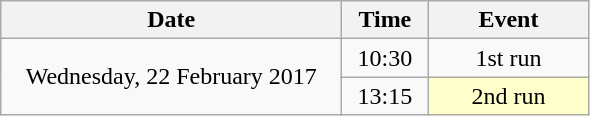<table class = "wikitable" style="text-align:center;">
<tr>
<th width=220>Date</th>
<th width=50>Time</th>
<th width=100>Event</th>
</tr>
<tr>
<td rowspan=2>Wednesday, 22 February 2017</td>
<td>10:30</td>
<td>1st run</td>
</tr>
<tr>
<td>13:15</td>
<td bgcolor=ffffcc>2nd run</td>
</tr>
</table>
